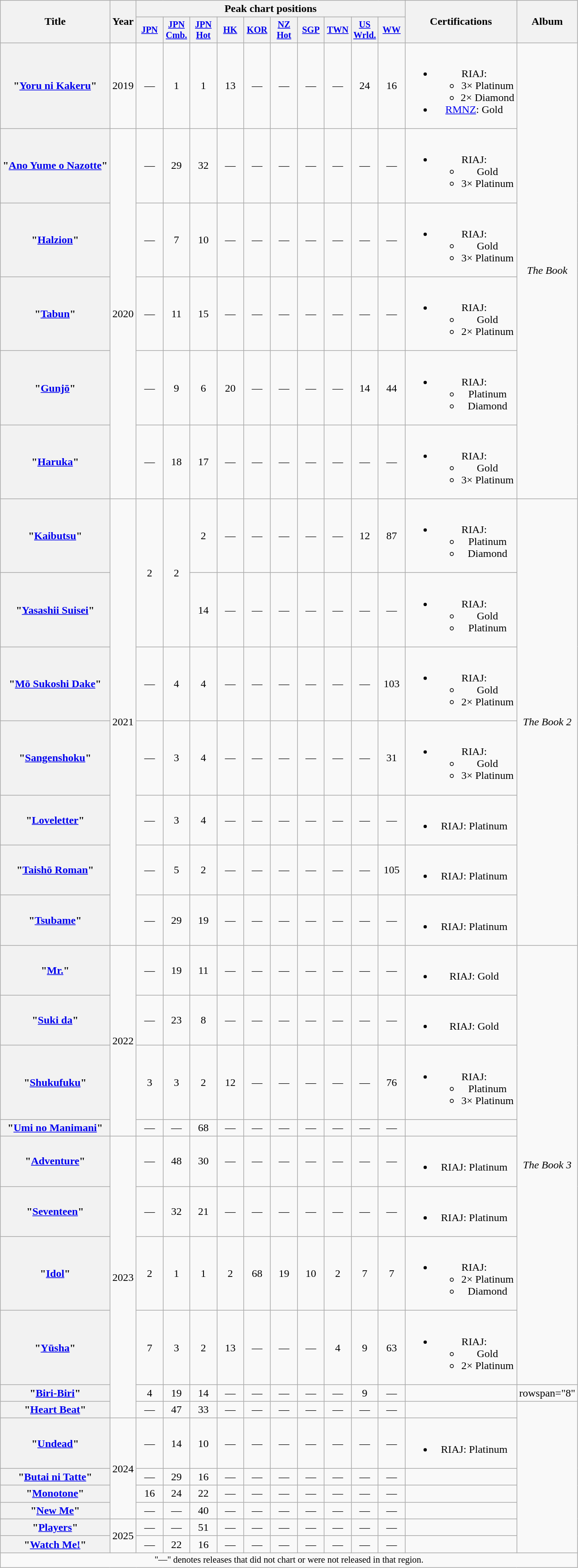<table class="wikitable plainrowheaders" style="text-align:center">
<tr>
<th scope="col" rowspan="2">Title</th>
<th scope="col" rowspan="2">Year</th>
<th scope="col" colspan="10">Peak chart positions</th>
<th scope="col" rowspan="2">Certifications</th>
<th scope="col" rowspan="2">Album</th>
</tr>
<tr>
<th scope="col" style="width:2.5em;font-size:85%"><a href='#'>JPN</a><br></th>
<th scope="col" style="width:2.5em;font-size:85%"><a href='#'>JPN<br>Cmb.</a><br></th>
<th scope="col" style="width:2.5em;font-size:85%"><a href='#'>JPN<br>Hot</a><br></th>
<th scope="col" style="width:2.5em;font-size:85%"><a href='#'>HK</a><br></th>
<th scope="col" style="width:2.5em;font-size:85%"><a href='#'>KOR</a><br></th>
<th scope="col" style="width:2.5em;font-size:85%"><a href='#'>NZ<br>Hot</a><br></th>
<th scope="col" style="width:2.5em;font-size:85%"><a href='#'>SGP</a><br></th>
<th scope="col" style="width:2.5em;font-size:85%"><a href='#'>TWN</a><br></th>
<th scope="col" style="width:2.5em;font-size:85%"><a href='#'>US<br>Wrld.</a><br></th>
<th scope="col" style="width:2.5em;font-size:85%"><a href='#'>WW</a><br></th>
</tr>
<tr>
<th scope="row">"<a href='#'>Yoru ni Kakeru</a>"</th>
<td>2019</td>
<td>—</td>
<td>1</td>
<td>1</td>
<td>13</td>
<td>—</td>
<td>—</td>
<td>—</td>
<td>—</td>
<td>24</td>
<td>16</td>
<td><br><ul><li>RIAJ:<ul><li>3× Platinum </li><li>2× Diamond </li></ul></li><li><a href='#'>RMNZ</a>: Gold</li></ul></td>
<td rowspan="6"><em>The Book</em></td>
</tr>
<tr>
<th scope="row">"<a href='#'>Ano Yume o Nazotte</a>"</th>
<td rowspan="5">2020</td>
<td>—</td>
<td>29</td>
<td>32</td>
<td>—</td>
<td>—</td>
<td>—</td>
<td>—</td>
<td>—</td>
<td>—</td>
<td>—</td>
<td><br><ul><li>RIAJ:<ul><li>Gold </li><li>3× Platinum </li></ul></li></ul></td>
</tr>
<tr>
<th scope="row">"<a href='#'>Halzion</a>"</th>
<td>—</td>
<td>7</td>
<td>10</td>
<td>—</td>
<td>—</td>
<td>—</td>
<td>—</td>
<td>—</td>
<td>—</td>
<td>—</td>
<td><br><ul><li>RIAJ:<ul><li>Gold </li><li>3× Platinum </li></ul></li></ul></td>
</tr>
<tr>
<th scope="row">"<a href='#'>Tabun</a>"</th>
<td>—</td>
<td>11</td>
<td>15</td>
<td>—</td>
<td>—</td>
<td>—</td>
<td>—</td>
<td>—</td>
<td>—</td>
<td>—</td>
<td><br><ul><li>RIAJ:<ul><li>Gold </li><li>2× Platinum </li></ul></li></ul></td>
</tr>
<tr>
<th scope="row">"<a href='#'>Gunjō</a>"</th>
<td>—</td>
<td>9</td>
<td>6</td>
<td>20</td>
<td>—</td>
<td>—</td>
<td>—</td>
<td>—</td>
<td>14</td>
<td>44</td>
<td><br><ul><li>RIAJ:<ul><li>Platinum </li><li>Diamond </li></ul></li></ul></td>
</tr>
<tr>
<th scope="row">"<a href='#'>Haruka</a>"</th>
<td>—</td>
<td>18</td>
<td>17</td>
<td>—</td>
<td>—</td>
<td>—</td>
<td>—</td>
<td>—</td>
<td>—</td>
<td>—</td>
<td><br><ul><li>RIAJ:<ul><li>Gold </li><li>3× Platinum </li></ul></li></ul></td>
</tr>
<tr>
<th scope="row">"<a href='#'>Kaibutsu</a>"</th>
<td rowspan="7">2021</td>
<td rowspan="2">2</td>
<td rowspan="2">2</td>
<td>2</td>
<td>—</td>
<td>—</td>
<td>—</td>
<td>—</td>
<td>—</td>
<td>12</td>
<td>87</td>
<td><br><ul><li>RIAJ:<ul><li>Platinum </li><li>Diamond </li></ul></li></ul></td>
<td rowspan="7"><em>The Book 2</em></td>
</tr>
<tr>
<th scope="row">"<a href='#'>Yasashii Suisei</a>"</th>
<td>14</td>
<td>—</td>
<td>—</td>
<td>—</td>
<td>—</td>
<td>—</td>
<td>—</td>
<td>—</td>
<td><br><ul><li>RIAJ:<ul><li>Gold </li><li>Platinum </li></ul></li></ul></td>
</tr>
<tr>
<th scope="row">"<a href='#'>Mō Sukoshi Dake</a>"</th>
<td>—</td>
<td>4</td>
<td>4</td>
<td>—</td>
<td>—</td>
<td>—</td>
<td>—</td>
<td>—</td>
<td>—</td>
<td>103</td>
<td><br><ul><li>RIAJ:<ul><li>Gold </li><li>2× Platinum </li></ul></li></ul></td>
</tr>
<tr>
<th scope="row">"<a href='#'>Sangenshoku</a>"</th>
<td>—</td>
<td>3</td>
<td>4</td>
<td>—</td>
<td>—</td>
<td>—</td>
<td>—</td>
<td>—</td>
<td>—</td>
<td>31</td>
<td><br><ul><li>RIAJ:<ul><li>Gold </li><li>3× Platinum </li></ul></li></ul></td>
</tr>
<tr>
<th scope="row">"<a href='#'>Loveletter</a>"</th>
<td>—</td>
<td>3</td>
<td>4</td>
<td>—</td>
<td>—</td>
<td>—</td>
<td>—</td>
<td>—</td>
<td>—</td>
<td>—</td>
<td><br><ul><li>RIAJ: Platinum </li></ul></td>
</tr>
<tr>
<th scope="row">"<a href='#'>Taishō Roman</a>"</th>
<td>—</td>
<td>5</td>
<td>2</td>
<td>—</td>
<td>—</td>
<td>—</td>
<td>—</td>
<td>—</td>
<td>—</td>
<td>105</td>
<td><br><ul><li>RIAJ: Platinum </li></ul></td>
</tr>
<tr>
<th scope="row">"<a href='#'>Tsubame</a>"<br></th>
<td>—</td>
<td>29</td>
<td>19</td>
<td>—</td>
<td>—</td>
<td>—</td>
<td>—</td>
<td>—</td>
<td>—</td>
<td>—</td>
<td><br><ul><li>RIAJ: Platinum </li></ul></td>
</tr>
<tr>
<th scope="row">"<a href='#'>Mr.</a>"</th>
<td rowspan="4">2022</td>
<td>—</td>
<td>19</td>
<td>11</td>
<td>—</td>
<td>—</td>
<td>—</td>
<td>—</td>
<td>—</td>
<td>—</td>
<td>—</td>
<td><br><ul><li>RIAJ: Gold </li></ul></td>
<td rowspan="8"><em>The Book 3</em></td>
</tr>
<tr>
<th scope="row">"<a href='#'>Suki da</a>"</th>
<td>—</td>
<td>23</td>
<td>8</td>
<td>—</td>
<td>—</td>
<td>—</td>
<td>—</td>
<td>—</td>
<td>—</td>
<td>—</td>
<td><br><ul><li>RIAJ: Gold </li></ul></td>
</tr>
<tr>
<th scope="row">"<a href='#'>Shukufuku</a>"</th>
<td>3</td>
<td>3</td>
<td>2</td>
<td>12</td>
<td>—</td>
<td>—</td>
<td>—</td>
<td>—</td>
<td>—</td>
<td>76</td>
<td><br><ul><li>RIAJ:<ul><li>Platinum </li><li>3× Platinum </li></ul></li></ul></td>
</tr>
<tr>
<th scope="row">"<a href='#'>Umi no Manimani</a>"</th>
<td>—</td>
<td>—</td>
<td>68</td>
<td>—</td>
<td>—</td>
<td>—</td>
<td>—</td>
<td>—</td>
<td>—</td>
<td>—</td>
<td></td>
</tr>
<tr>
<th scope="row">"<a href='#'>Adventure</a>"</th>
<td rowspan="6">2023</td>
<td>—</td>
<td>48</td>
<td>30</td>
<td>—</td>
<td>—</td>
<td>—</td>
<td>—</td>
<td>—</td>
<td>—</td>
<td>—</td>
<td><br><ul><li>RIAJ: Platinum </li></ul></td>
</tr>
<tr>
<th scope="row">"<a href='#'>Seventeen</a>"</th>
<td>—</td>
<td>32</td>
<td>21</td>
<td>—</td>
<td>—</td>
<td>—</td>
<td>—</td>
<td>—</td>
<td>—</td>
<td>—</td>
<td><br><ul><li>RIAJ: Platinum </li></ul></td>
</tr>
<tr>
<th scope="row">"<a href='#'>Idol</a>"</th>
<td>2</td>
<td>1</td>
<td>1</td>
<td>2</td>
<td>68</td>
<td>19</td>
<td>10</td>
<td>2</td>
<td>7</td>
<td>7</td>
<td><br><ul><li>RIAJ:<ul><li>2× Platinum </li><li>Diamond </li></ul></li></ul></td>
</tr>
<tr>
<th scope="row">"<a href='#'>Yūsha</a>"</th>
<td>7</td>
<td>3</td>
<td>2</td>
<td>13</td>
<td>—</td>
<td>—</td>
<td>—</td>
<td>4</td>
<td>9</td>
<td>63</td>
<td><br><ul><li>RIAJ:<ul><li>Gold </li><li>2× Platinum </li></ul></li></ul></td>
</tr>
<tr>
<th scope="row">"<a href='#'>Biri-Biri</a>"</th>
<td>4</td>
<td>19</td>
<td>14</td>
<td>—</td>
<td>—</td>
<td>—</td>
<td>—</td>
<td>—</td>
<td>9</td>
<td>—</td>
<td></td>
<td>rowspan="8" </td>
</tr>
<tr>
<th scope="row">"<a href='#'>Heart Beat</a>"</th>
<td>—</td>
<td>47</td>
<td>33</td>
<td>—</td>
<td>—</td>
<td>—</td>
<td>—</td>
<td>—</td>
<td>—</td>
<td>—</td>
<td></td>
</tr>
<tr>
<th scope="row">"<a href='#'>Undead</a>"</th>
<td rowspan="4">2024</td>
<td>—</td>
<td>14</td>
<td>10</td>
<td>—</td>
<td>—</td>
<td>—</td>
<td>—</td>
<td>—</td>
<td>—</td>
<td>—</td>
<td><br><ul><li>RIAJ: Platinum </li></ul></td>
</tr>
<tr>
<th scope="row">"<a href='#'>Butai ni Tatte</a>"</th>
<td>—</td>
<td>29</td>
<td>16</td>
<td>—</td>
<td>—</td>
<td>—</td>
<td>—</td>
<td>—</td>
<td>—</td>
<td>—</td>
<td></td>
</tr>
<tr>
<th scope="row">"<a href='#'>Monotone</a>"</th>
<td>16</td>
<td>24</td>
<td>22</td>
<td>—</td>
<td>—</td>
<td>—</td>
<td>—</td>
<td>—</td>
<td>—</td>
<td>—</td>
<td></td>
</tr>
<tr>
<th scope="row">"<a href='#'>New Me</a>"</th>
<td>—</td>
<td>—</td>
<td>40</td>
<td>—</td>
<td>—</td>
<td>—</td>
<td>—</td>
<td>—</td>
<td>—</td>
<td>—</td>
<td></td>
</tr>
<tr>
<th scope="row">"<a href='#'>Players</a>"</th>
<td rowspan="2">2025</td>
<td>—</td>
<td>—</td>
<td>51</td>
<td>—</td>
<td>—</td>
<td>—</td>
<td>—</td>
<td>—</td>
<td>—</td>
<td>—</td>
<td></td>
</tr>
<tr>
<th scope="row">"<a href='#'>Watch Me!</a>"</th>
<td>—</td>
<td>22</td>
<td>16</td>
<td>—</td>
<td>—</td>
<td>—</td>
<td>—</td>
<td>—</td>
<td>—</td>
<td>—</td>
<td></td>
</tr>
<tr>
<td colspan="14" style="font-size:85%">"—" denotes releases that did not chart or were not released in that region.</td>
</tr>
</table>
